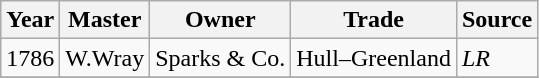<table class=" wikitable">
<tr>
<th>Year</th>
<th>Master</th>
<th>Owner</th>
<th>Trade</th>
<th>Source</th>
</tr>
<tr>
<td>1786</td>
<td>W.Wray</td>
<td>Sparks & Co.</td>
<td>Hull–Greenland</td>
<td><em>LR</em></td>
</tr>
<tr>
</tr>
</table>
